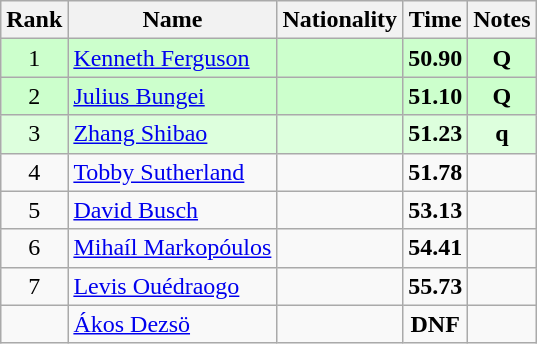<table class="wikitable sortable" style="text-align:center">
<tr>
<th>Rank</th>
<th>Name</th>
<th>Nationality</th>
<th>Time</th>
<th>Notes</th>
</tr>
<tr bgcolor=ccffcc>
<td>1</td>
<td align=left><a href='#'>Kenneth Ferguson</a></td>
<td align=left></td>
<td><strong>50.90</strong></td>
<td><strong>Q</strong></td>
</tr>
<tr bgcolor=ccffcc>
<td>2</td>
<td align=left><a href='#'>Julius Bungei</a></td>
<td align=left></td>
<td><strong>51.10</strong></td>
<td><strong>Q</strong></td>
</tr>
<tr bgcolor=ddffdd>
<td>3</td>
<td align=left><a href='#'>Zhang Shibao</a></td>
<td align=left></td>
<td><strong>51.23</strong></td>
<td><strong>q</strong></td>
</tr>
<tr>
<td>4</td>
<td align=left><a href='#'>Tobby Sutherland</a></td>
<td align=left></td>
<td><strong>51.78</strong></td>
<td></td>
</tr>
<tr>
<td>5</td>
<td align=left><a href='#'>David Busch</a></td>
<td align=left></td>
<td><strong>53.13</strong></td>
<td></td>
</tr>
<tr>
<td>6</td>
<td align=left><a href='#'>Mihaíl Markopóulos</a></td>
<td align=left></td>
<td><strong>54.41</strong></td>
<td></td>
</tr>
<tr>
<td>7</td>
<td align=left><a href='#'>Levis Ouédraogo</a></td>
<td align=left></td>
<td><strong>55.73</strong></td>
<td></td>
</tr>
<tr>
<td></td>
<td align=left><a href='#'>Ákos Dezsö</a></td>
<td align=left></td>
<td><strong>DNF</strong></td>
<td></td>
</tr>
</table>
